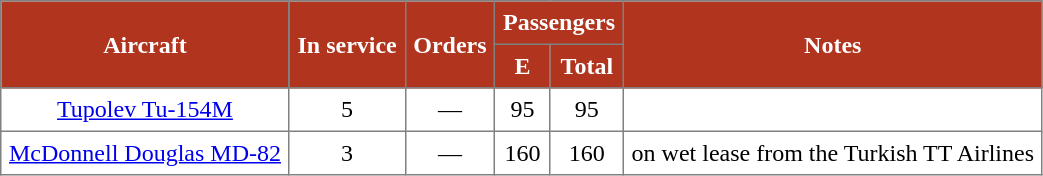<table class="toccolours" border="1" cellpadding="5" style="border-collapse:collapse;text-align:center">
<tr style="background:#b0341e; color:white;">
<th rowspan="2"><span>Aircraft</span></th>
<th rowspan="2"><span>In service</span></th>
<th rowspan="2"><span>Orders</span></th>
<th colspan="2"><span>Passengers</span></th>
<th rowspan="2"><span>Notes</span></th>
</tr>
<tr style="background:#b0341e; color:white;">
<th style="width:20px;"><span><abbr>E</abbr></span></th>
<th style="width:20px;"><span>Total</span></th>
</tr>
<tr>
<td><a href='#'>Tupolev Tu-154M</a></td>
<td>5</td>
<td>—</td>
<td>95</td>
<td>95</td>
<td></td>
</tr>
<tr>
<td><a href='#'>McDonnell Douglas MD-82</a></td>
<td>3</td>
<td>—</td>
<td>160</td>
<td>160</td>
<td>on wet lease from the Turkish TT Airlines</td>
</tr>
</table>
